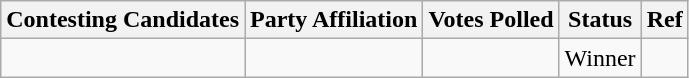<table class="wikitable sortable">
<tr>
<th>Contesting Candidates</th>
<th>Party Affiliation</th>
<th>Votes Polled</th>
<th>Status</th>
<th>Ref</th>
</tr>
<tr>
<td></td>
<td></td>
<td></td>
<td>Winner</td>
<td></td>
</tr>
</table>
